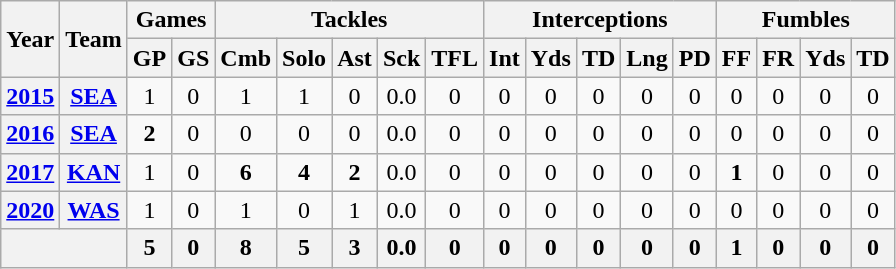<table class="wikitable" style="text-align:center">
<tr>
<th rowspan="2">Year</th>
<th rowspan="2">Team</th>
<th colspan="2">Games</th>
<th colspan="5">Tackles</th>
<th colspan="5">Interceptions</th>
<th colspan="4">Fumbles</th>
</tr>
<tr>
<th>GP</th>
<th>GS</th>
<th>Cmb</th>
<th>Solo</th>
<th>Ast</th>
<th>Sck</th>
<th>TFL</th>
<th>Int</th>
<th>Yds</th>
<th>TD</th>
<th>Lng</th>
<th>PD</th>
<th>FF</th>
<th>FR</th>
<th>Yds</th>
<th>TD</th>
</tr>
<tr>
<th><a href='#'>2015</a></th>
<th><a href='#'>SEA</a></th>
<td>1</td>
<td>0</td>
<td>1</td>
<td>1</td>
<td>0</td>
<td>0.0</td>
<td>0</td>
<td>0</td>
<td>0</td>
<td>0</td>
<td>0</td>
<td>0</td>
<td>0</td>
<td>0</td>
<td>0</td>
<td>0</td>
</tr>
<tr>
<th><a href='#'>2016</a></th>
<th><a href='#'>SEA</a></th>
<td><strong>2</strong></td>
<td>0</td>
<td>0</td>
<td>0</td>
<td>0</td>
<td>0.0</td>
<td>0</td>
<td>0</td>
<td>0</td>
<td>0</td>
<td>0</td>
<td>0</td>
<td>0</td>
<td>0</td>
<td>0</td>
<td>0</td>
</tr>
<tr>
<th><a href='#'>2017</a></th>
<th><a href='#'>KAN</a></th>
<td>1</td>
<td>0</td>
<td><strong>6</strong></td>
<td><strong>4</strong></td>
<td><strong>2</strong></td>
<td>0.0</td>
<td>0</td>
<td>0</td>
<td>0</td>
<td>0</td>
<td>0</td>
<td>0</td>
<td><strong>1</strong></td>
<td>0</td>
<td>0</td>
<td>0</td>
</tr>
<tr>
<th><a href='#'>2020</a></th>
<th><a href='#'>WAS</a></th>
<td>1</td>
<td>0</td>
<td>1</td>
<td>0</td>
<td>1</td>
<td>0.0</td>
<td>0</td>
<td>0</td>
<td>0</td>
<td>0</td>
<td>0</td>
<td>0</td>
<td>0</td>
<td>0</td>
<td>0</td>
<td>0</td>
</tr>
<tr>
<th colspan="2"></th>
<th>5</th>
<th>0</th>
<th>8</th>
<th>5</th>
<th>3</th>
<th>0.0</th>
<th>0</th>
<th>0</th>
<th>0</th>
<th>0</th>
<th>0</th>
<th>0</th>
<th>1</th>
<th>0</th>
<th>0</th>
<th>0</th>
</tr>
</table>
